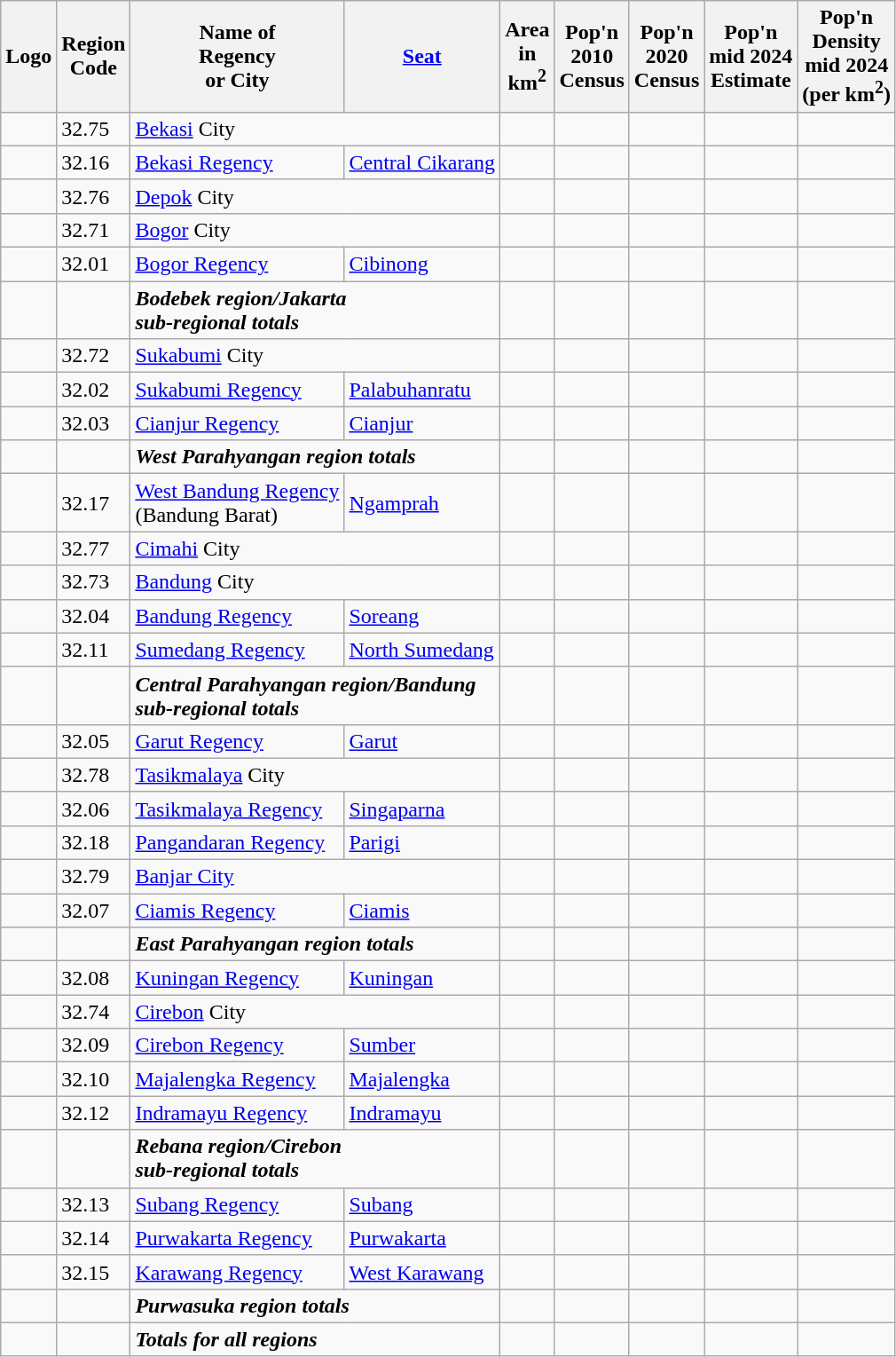<table class="wikitable sortable" style="margin-bottom: 0;">
<tr>
<th>Logo</th>
<th>Region<br>Code</th>
<th>Name of <br>Regency<br>or City</th>
<th><a href='#'>Seat</a></th>
<th>Area <br> in<br>km<sup>2</sup></th>
<th>Pop'n <br> 2010<br>Census</th>
<th>Pop'n <br> 2020<br>Census</th>
<th>Pop'n <br> mid 2024<br>Estimate</th>
<th>Pop'n <br> Density  <br> mid 2024 <br> (per km<sup>2</sup>)</th>
</tr>
<tr>
<td align="center"></td>
<td>32.75</td>
<td colspan="2"><a href='#'>Bekasi</a> City</td>
<td align="right"></td>
<td align="right"></td>
<td align="right"></td>
<td align="right"></td>
<td align="right"></td>
</tr>
<tr>
<td align="center"></td>
<td>32.16</td>
<td><a href='#'>Bekasi Regency</a></td>
<td><a href='#'>Central Cikarang</a></td>
<td align="right"></td>
<td align="right"></td>
<td align="right"></td>
<td align="right"></td>
<td align="right"></td>
</tr>
<tr>
<td align="center"></td>
<td>32.76</td>
<td colspan="2"><a href='#'>Depok</a> City</td>
<td align="right"></td>
<td align="right"></td>
<td align="right"></td>
<td align="right"></td>
<td align="right"></td>
</tr>
<tr>
<td align="center"></td>
<td>32.71</td>
<td colspan="2"><a href='#'>Bogor</a> City</td>
<td align="right"></td>
<td align="right"></td>
<td align="right"></td>
<td align="right"></td>
<td align="right"></td>
</tr>
<tr>
<td align="center"></td>
<td>32.01</td>
<td><a href='#'>Bogor Regency</a></td>
<td><a href='#'>Cibinong</a></td>
<td align="right"></td>
<td align="right"></td>
<td align="right"></td>
<td align="right"></td>
<td align="right"></td>
</tr>
<tr>
<td></td>
<td></td>
<td colspan="2"><strong><em>Bodebek region/Jakarta<br>sub-regional totals</em></strong></td>
<td align="right"><strong><em></em></strong></td>
<td align="right"><strong><em></em></strong></td>
<td align="right"><strong><em></em></strong></td>
<td align="right"><strong><em></em></strong></td>
<td align="right"><strong><em></em></strong></td>
</tr>
<tr>
<td align="center"></td>
<td>32.72</td>
<td colspan="2"><a href='#'>Sukabumi</a> City</td>
<td align="right"></td>
<td align="right"></td>
<td align="right"></td>
<td align="right"></td>
<td align="right"></td>
</tr>
<tr>
<td align="center"></td>
<td>32.02</td>
<td><a href='#'>Sukabumi Regency</a></td>
<td><a href='#'>Palabuhanratu</a></td>
<td align="right"></td>
<td align="right"></td>
<td align="right"></td>
<td align="right"></td>
<td align="right"></td>
</tr>
<tr>
<td align="center"></td>
<td>32.03</td>
<td><a href='#'>Cianjur Regency</a></td>
<td><a href='#'>Cianjur</a></td>
<td align="right"></td>
<td align="right"></td>
<td align="right"></td>
<td align="right"></td>
<td align="right"></td>
</tr>
<tr>
<td></td>
<td></td>
<td colspan="2"><strong><em>West Parahyangan region totals</em></strong></td>
<td align="right"><strong><em></em></strong></td>
<td align="right"><strong><em></em></strong></td>
<td align="right"><strong><em></em></strong></td>
<td align="right"><strong><em></em></strong></td>
<td align="right"><strong><em></em></strong></td>
</tr>
<tr>
<td align="center"></td>
<td>32.17</td>
<td><a href='#'>West Bandung Regency</a><br>(Bandung Barat)</td>
<td><a href='#'>Ngamprah</a></td>
<td align="right"></td>
<td align="right"></td>
<td align="right"></td>
<td align="right"></td>
<td align="right"></td>
</tr>
<tr>
<td align="center"></td>
<td>32.77</td>
<td colspan="2"><a href='#'>Cimahi</a> City</td>
<td align="right"></td>
<td align="right"></td>
<td align="right"></td>
<td align="right"></td>
<td align="right"></td>
</tr>
<tr>
<td align="center"></td>
<td>32.73</td>
<td colspan="2"><a href='#'>Bandung</a> City</td>
<td align="right"></td>
<td align="right"></td>
<td align="right"></td>
<td align="right"></td>
<td align="right"></td>
</tr>
<tr>
<td align="center"></td>
<td>32.04</td>
<td><a href='#'>Bandung Regency</a></td>
<td><a href='#'>Soreang</a></td>
<td align="right"></td>
<td align="right"></td>
<td align="right"></td>
<td align="right"></td>
<td align="right"></td>
</tr>
<tr>
<td align="center"></td>
<td>32.11</td>
<td><a href='#'>Sumedang Regency</a></td>
<td><a href='#'>North Sumedang</a></td>
<td align="right"></td>
<td align="right"></td>
<td align="right"></td>
<td align="right"></td>
<td align="right"></td>
</tr>
<tr>
<td></td>
<td></td>
<td colspan="2"><strong><em>Central Parahyangan region/Bandung<br>sub-regional totals</em></strong></td>
<td align="right"><strong><em></em></strong></td>
<td align="right"><strong><em></em></strong></td>
<td align="right"><strong><em></em></strong></td>
<td align="right"><strong><em></em></strong></td>
<td align="right"><strong><em></em></strong></td>
</tr>
<tr>
<td align="center"></td>
<td>32.05</td>
<td><a href='#'>Garut Regency</a></td>
<td><a href='#'>Garut</a></td>
<td align="right"></td>
<td align="right"></td>
<td align="right"></td>
<td align="right"></td>
<td align="right"></td>
</tr>
<tr>
<td align="center"></td>
<td>32.78</td>
<td colspan="2"><a href='#'>Tasikmalaya</a> City</td>
<td align="right"></td>
<td align="right"></td>
<td align="right"></td>
<td align="right"></td>
<td align="right"></td>
</tr>
<tr>
<td align="center"></td>
<td>32.06</td>
<td><a href='#'>Tasikmalaya Regency</a></td>
<td><a href='#'>Singaparna</a></td>
<td align="right"></td>
<td align="right"></td>
<td align="right"></td>
<td align="right"></td>
<td align="right"></td>
</tr>
<tr>
<td align="center"></td>
<td>32.18</td>
<td><a href='#'>Pangandaran Regency</a></td>
<td><a href='#'>Parigi</a></td>
<td align="right"></td>
<td align="right"></td>
<td align="right"></td>
<td align="right"></td>
<td align="right"></td>
</tr>
<tr>
<td align="center"></td>
<td>32.79</td>
<td colspan="2"><a href='#'>Banjar City</a></td>
<td align="right"></td>
<td align="right"></td>
<td align="right"></td>
<td align="right"></td>
<td align="right"></td>
</tr>
<tr>
<td align="center"></td>
<td>32.07</td>
<td><a href='#'>Ciamis Regency</a></td>
<td><a href='#'>Ciamis</a></td>
<td align="right"></td>
<td align="right"></td>
<td align="right"></td>
<td align="right"></td>
<td align="right"></td>
</tr>
<tr>
<td></td>
<td></td>
<td colspan="2"><strong><em>East Parahyangan region totals</em></strong></td>
<td align="right"><strong><em></em></strong></td>
<td align="right"><strong><em></em></strong></td>
<td align="right"><strong><em></em></strong></td>
<td align="right"><strong><em></em></strong></td>
<td align="right"><strong><em></em></strong></td>
</tr>
<tr>
<td align="center"></td>
<td>32.08</td>
<td><a href='#'>Kuningan Regency</a></td>
<td><a href='#'>Kuningan</a></td>
<td align="right"></td>
<td align="right"></td>
<td align="right"></td>
<td align="right"></td>
<td align="right"></td>
</tr>
<tr>
<td align="center"></td>
<td>32.74</td>
<td colspan="2"><a href='#'>Cirebon</a> City</td>
<td align="right"></td>
<td align="right"></td>
<td align="right"></td>
<td align="right"></td>
<td align="right"></td>
</tr>
<tr>
<td align="center"></td>
<td>32.09</td>
<td><a href='#'>Cirebon Regency</a></td>
<td><a href='#'>Sumber</a></td>
<td align="right"></td>
<td align="right"></td>
<td align="right"></td>
<td align="right"></td>
<td align="right"></td>
</tr>
<tr>
<td align="center"></td>
<td>32.10</td>
<td><a href='#'>Majalengka Regency</a></td>
<td><a href='#'>Majalengka</a></td>
<td align="right"></td>
<td align="right"></td>
<td align="right"></td>
<td align="right"></td>
<td align="right"></td>
</tr>
<tr>
<td align="center"></td>
<td>32.12</td>
<td><a href='#'>Indramayu Regency</a></td>
<td><a href='#'>Indramayu</a></td>
<td align="right"></td>
<td align="right"></td>
<td align="right"></td>
<td align="right"></td>
<td align="right"></td>
</tr>
<tr>
<td></td>
<td></td>
<td colspan="2"><strong><em>Rebana region/Cirebon<br>sub-regional totals</em></strong></td>
<td align="right"><strong><em></em></strong></td>
<td align="right"><strong><em></em></strong></td>
<td align="right"><strong><em></em></strong></td>
<td align="right"><strong><em></em></strong></td>
<td align="right"><strong><em></em></strong></td>
</tr>
<tr>
<td align="center"></td>
<td>32.13</td>
<td><a href='#'>Subang Regency</a></td>
<td><a href='#'>Subang</a></td>
<td align="right"></td>
<td align="right"></td>
<td align="right"></td>
<td align="right"></td>
<td align="right"></td>
</tr>
<tr>
<td align="center"></td>
<td>32.14</td>
<td><a href='#'>Purwakarta Regency</a></td>
<td><a href='#'>Purwakarta</a></td>
<td align="right"></td>
<td align="right"></td>
<td align="right"></td>
<td align="right"></td>
<td align="right"></td>
</tr>
<tr>
<td align="center"></td>
<td>32.15</td>
<td><a href='#'>Karawang Regency</a></td>
<td><a href='#'>West Karawang</a></td>
<td align="right"></td>
<td align="right"></td>
<td align="right"></td>
<td align="right"></td>
<td align="right"></td>
</tr>
<tr>
<td></td>
<td></td>
<td colspan="2"><strong><em>Purwasuka region totals</em></strong></td>
<td align="right"><strong><em></em></strong></td>
<td align="right"><strong><em></em></strong></td>
<td align="right"><strong><em></em></strong></td>
<td align="right"><strong><em></em></strong></td>
<td align="right"><strong><em></em></strong></td>
</tr>
<tr class="sortbottom">
<td></td>
<td></td>
<td colspan="2"><strong><em>Totals for all regions</em></strong></td>
<td align="right"><strong><em></em></strong></td>
<td align="right"><strong><em></em></strong></td>
<td align="right"><strong><em></em></strong></td>
<td align="right"><strong><em></em></strong></td>
<td align="right"><strong><em></em></strong></td>
</tr>
</table>
